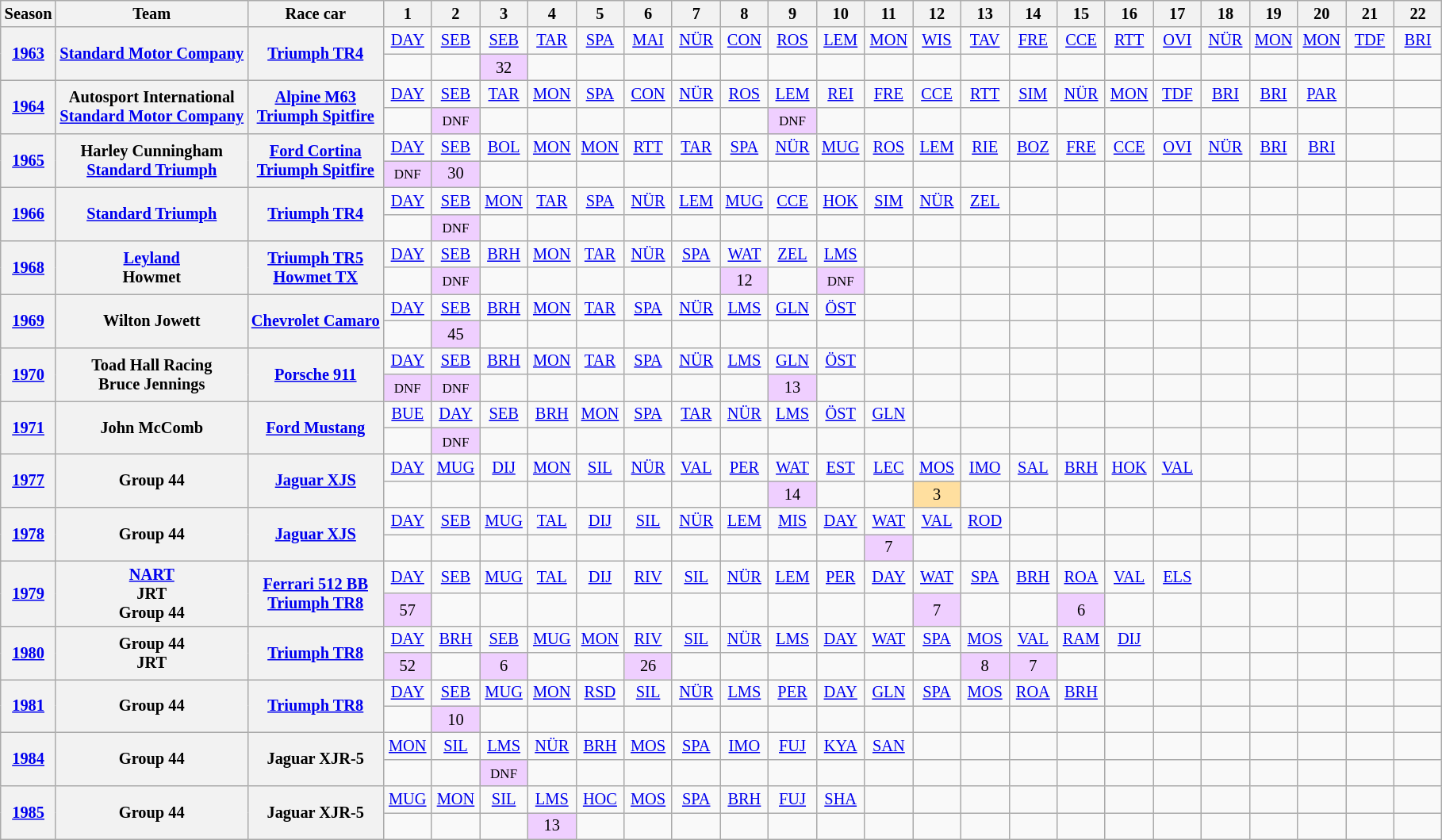<table class="wikitable" style="text-align:center; font-size:85%;">
<tr class="background color5">
<th>Season</th>
<th>Team</th>
<th>Race car</th>
<th style="width:2.5em">1</th>
<th style="width:2.5em">2</th>
<th style="width:2.5em">3</th>
<th style="width:2.5em">4</th>
<th style="width:2.5em">5</th>
<th style="width:2.5em">6</th>
<th style="width:2.5em">7</th>
<th style="width:2.5em">8</th>
<th style="width:2.5em">9</th>
<th style="width:2.5em">10</th>
<th style="width:2.5em">11</th>
<th style="width:2.5em">12</th>
<th style="width:2.5em">13</th>
<th style="width:2.5em">14</th>
<th style="width:2.5em">15</th>
<th style="width:2.5em">16</th>
<th style="width:2.5em">17</th>
<th style="width:2.5em">18</th>
<th style="width:2.5em">19</th>
<th style="width:2.5em">20</th>
<th style="width:2.5em">21</th>
<th style="width:2.5em">22</th>
</tr>
<tr>
<th rowspan="2"><a href='#'>1963</a></th>
<th rowspan="2"><a href='#'>Standard Motor Company</a></th>
<th rowspan="2"><a href='#'>Triumph TR4</a></th>
<td><a href='#'>DAY</a></td>
<td><a href='#'>SEB</a></td>
<td><a href='#'>SEB</a></td>
<td><a href='#'>TAR</a></td>
<td><a href='#'>SPA</a></td>
<td><a href='#'>MAI</a></td>
<td><a href='#'>NÜR</a></td>
<td><a href='#'>CON</a></td>
<td><a href='#'>ROS</a></td>
<td><a href='#'>LEM</a></td>
<td><a href='#'>MON</a></td>
<td><a href='#'>WIS</a></td>
<td><a href='#'>TAV</a></td>
<td><a href='#'>FRE</a></td>
<td><a href='#'>CCE</a></td>
<td><a href='#'>RTT</a></td>
<td><a href='#'>OVI</a></td>
<td><a href='#'>NÜR</a></td>
<td><a href='#'>MON</a></td>
<td><a href='#'>MON</a></td>
<td><a href='#'>TDF</a></td>
<td><a href='#'>BRI</a></td>
</tr>
<tr>
<td></td>
<td></td>
<td style="background:#EFCFFF;">32</td>
<td></td>
<td></td>
<td></td>
<td></td>
<td></td>
<td></td>
<td></td>
<td></td>
<td></td>
<td></td>
<td></td>
<td></td>
<td></td>
<td></td>
<td></td>
<td></td>
<td></td>
<td></td>
<td></td>
</tr>
<tr>
<th rowspan="2"><a href='#'>1964</a></th>
<th rowspan="2">Autosport International<br><a href='#'>Standard Motor Company</a></th>
<th rowspan="2"><a href='#'>Alpine M63</a><br><a href='#'>Triumph Spitfire</a></th>
<td><a href='#'>DAY</a></td>
<td><a href='#'>SEB</a></td>
<td><a href='#'>TAR</a></td>
<td><a href='#'>MON</a></td>
<td><a href='#'>SPA</a></td>
<td><a href='#'>CON</a></td>
<td><a href='#'>NÜR</a></td>
<td><a href='#'>ROS</a></td>
<td><a href='#'>LEM</a></td>
<td><a href='#'>REI</a></td>
<td><a href='#'>FRE</a></td>
<td><a href='#'>CCE</a></td>
<td><a href='#'>RTT</a></td>
<td><a href='#'>SIM</a></td>
<td><a href='#'>NÜR</a></td>
<td><a href='#'>MON</a></td>
<td><a href='#'>TDF</a></td>
<td><a href='#'>BRI</a></td>
<td><a href='#'>BRI</a></td>
<td><a href='#'>PAR</a></td>
<td></td>
<td></td>
</tr>
<tr>
<td></td>
<td style="background:#EFCFFF;"><small>DNF</small></td>
<td></td>
<td></td>
<td></td>
<td></td>
<td></td>
<td></td>
<td style="background:#EFCFFF;"><small>DNF</small></td>
<td></td>
<td></td>
<td></td>
<td></td>
<td></td>
<td></td>
<td></td>
<td></td>
<td></td>
<td></td>
<td></td>
<td></td>
<td></td>
</tr>
<tr>
<th rowspan="2"><a href='#'>1965</a></th>
<th rowspan="2">Harley Cunningham<br><a href='#'>Standard Triumph</a></th>
<th rowspan="2"><a href='#'>Ford Cortina</a><br><a href='#'>Triumph Spitfire</a></th>
<td><a href='#'>DAY</a></td>
<td><a href='#'>SEB</a></td>
<td><a href='#'>BOL</a></td>
<td><a href='#'>MON</a></td>
<td><a href='#'>MON</a></td>
<td><a href='#'>RTT</a></td>
<td><a href='#'>TAR</a></td>
<td><a href='#'>SPA</a></td>
<td><a href='#'>NÜR</a></td>
<td><a href='#'>MUG</a></td>
<td><a href='#'>ROS</a></td>
<td><a href='#'>LEM</a></td>
<td><a href='#'>RIE</a></td>
<td><a href='#'>BOZ</a></td>
<td><a href='#'>FRE</a></td>
<td><a href='#'>CCE</a></td>
<td><a href='#'>OVI</a></td>
<td><a href='#'>NÜR</a></td>
<td><a href='#'>BRI</a></td>
<td><a href='#'>BRI</a></td>
<td></td>
</tr>
<tr>
<td style="background:#EFCFFF;"><small>DNF</small></td>
<td style="background:#EFCFFF;">30</td>
<td></td>
<td></td>
<td></td>
<td></td>
<td></td>
<td></td>
<td></td>
<td></td>
<td></td>
<td></td>
<td></td>
<td></td>
<td></td>
<td></td>
<td></td>
<td></td>
<td></td>
<td></td>
<td></td>
<td></td>
</tr>
<tr>
<th rowspan="2"><a href='#'>1966</a></th>
<th rowspan="2"><a href='#'>Standard Triumph</a></th>
<th rowspan="2"><a href='#'>Triumph TR4</a></th>
<td><a href='#'>DAY</a></td>
<td><a href='#'>SEB</a></td>
<td><a href='#'>MON</a></td>
<td><a href='#'>TAR</a></td>
<td><a href='#'>SPA</a></td>
<td><a href='#'>NÜR</a></td>
<td><a href='#'>LEM</a></td>
<td><a href='#'>MUG</a></td>
<td><a href='#'>CCE</a></td>
<td><a href='#'>HOK</a></td>
<td><a href='#'>SIM</a></td>
<td><a href='#'>NÜR</a></td>
<td><a href='#'>ZEL</a></td>
<td></td>
<td></td>
<td></td>
<td></td>
<td></td>
<td></td>
<td></td>
<td></td>
</tr>
<tr>
<td></td>
<td style="background:#EFCFFF;"><small>DNF</small></td>
<td></td>
<td></td>
<td></td>
<td></td>
<td></td>
<td></td>
<td></td>
<td></td>
<td></td>
<td></td>
<td></td>
<td></td>
<td></td>
<td></td>
<td></td>
<td></td>
<td></td>
<td></td>
<td></td>
<td></td>
</tr>
<tr>
<th rowspan="2"><a href='#'>1968</a></th>
<th rowspan="2"><a href='#'>Leyland</a><br>Howmet</th>
<th rowspan="2"><a href='#'>Triumph TR5</a><br><a href='#'>Howmet TX</a></th>
<td><a href='#'>DAY</a></td>
<td><a href='#'>SEB</a></td>
<td><a href='#'>BRH</a></td>
<td><a href='#'>MON</a></td>
<td><a href='#'>TAR</a></td>
<td><a href='#'>NÜR</a></td>
<td><a href='#'>SPA</a></td>
<td><a href='#'>WAT</a></td>
<td><a href='#'>ZEL</a></td>
<td><a href='#'>LMS</a></td>
<td></td>
<td></td>
<td></td>
<td></td>
<td></td>
<td></td>
<td></td>
<td></td>
<td></td>
<td></td>
<td></td>
<td></td>
</tr>
<tr>
<td></td>
<td style="background:#EFCFFF;"><small>DNF</small></td>
<td></td>
<td></td>
<td></td>
<td></td>
<td></td>
<td style="background:#EFCFFF;">12</td>
<td></td>
<td style="background:#EFCFFF;"><small>DNF</small></td>
<td></td>
<td></td>
<td></td>
<td></td>
<td></td>
<td></td>
<td></td>
<td></td>
<td></td>
<td></td>
<td></td>
<td></td>
</tr>
<tr>
<th rowspan="2"><a href='#'>1969</a></th>
<th rowspan="2">Wilton Jowett</th>
<th rowspan="2"><a href='#'>Chevrolet Camaro</a></th>
<td><a href='#'>DAY</a></td>
<td><a href='#'>SEB</a></td>
<td><a href='#'>BRH</a></td>
<td><a href='#'>MON</a></td>
<td><a href='#'>TAR</a></td>
<td><a href='#'>SPA</a></td>
<td><a href='#'>NÜR</a></td>
<td><a href='#'>LMS</a></td>
<td><a href='#'>GLN</a></td>
<td><a href='#'>ÖST</a></td>
<td></td>
<td></td>
<td></td>
<td></td>
<td></td>
<td></td>
<td></td>
<td></td>
<td></td>
<td></td>
<td></td>
<td></td>
</tr>
<tr>
<td></td>
<td style="background:#EFCFFF;">45</td>
<td></td>
<td></td>
<td></td>
<td></td>
<td></td>
<td></td>
<td></td>
<td></td>
<td></td>
<td></td>
<td></td>
<td></td>
<td></td>
<td></td>
<td></td>
<td></td>
<td></td>
<td></td>
<td></td>
<td></td>
</tr>
<tr>
<th rowspan="2"><a href='#'>1970</a></th>
<th rowspan="2">Toad Hall Racing<br>Bruce Jennings</th>
<th rowspan="2"><a href='#'>Porsche 911</a></th>
<td><a href='#'>DAY</a></td>
<td><a href='#'>SEB</a></td>
<td><a href='#'>BRH</a></td>
<td><a href='#'>MON</a></td>
<td><a href='#'>TAR</a></td>
<td><a href='#'>SPA</a></td>
<td><a href='#'>NÜR</a></td>
<td><a href='#'>LMS</a></td>
<td><a href='#'>GLN</a></td>
<td><a href='#'>ÖST</a></td>
<td></td>
<td></td>
<td></td>
<td></td>
<td></td>
<td></td>
<td></td>
<td></td>
<td></td>
<td></td>
<td></td>
</tr>
<tr>
<td style="background:#EFCFFF;"><small>DNF</small></td>
<td style="background:#EFCFFF;"><small>DNF</small></td>
<td></td>
<td></td>
<td></td>
<td></td>
<td></td>
<td></td>
<td style="background:#EFCFFF;">13</td>
<td></td>
<td></td>
<td></td>
<td></td>
<td></td>
<td></td>
<td></td>
<td></td>
<td></td>
<td></td>
<td></td>
<td></td>
<td></td>
</tr>
<tr>
<th rowspan="2"><a href='#'>1971</a></th>
<th rowspan="2">John McComb</th>
<th rowspan="2"><a href='#'>Ford Mustang</a></th>
<td><a href='#'>BUE</a></td>
<td><a href='#'>DAY</a></td>
<td><a href='#'>SEB</a></td>
<td><a href='#'>BRH</a></td>
<td><a href='#'>MON</a></td>
<td><a href='#'>SPA</a></td>
<td><a href='#'>TAR</a></td>
<td><a href='#'>NÜR</a></td>
<td><a href='#'>LMS</a></td>
<td><a href='#'>ÖST</a></td>
<td><a href='#'>GLN</a></td>
<td></td>
<td></td>
<td></td>
<td></td>
<td></td>
<td></td>
<td></td>
<td></td>
<td></td>
<td></td>
<td></td>
</tr>
<tr>
<td></td>
<td style="background:#EFCFFF;"><small>DNF</small></td>
<td></td>
<td></td>
<td></td>
<td></td>
<td></td>
<td></td>
<td></td>
<td></td>
<td></td>
<td></td>
<td></td>
<td></td>
<td></td>
<td></td>
<td></td>
<td></td>
<td></td>
<td></td>
<td></td>
<td></td>
</tr>
<tr>
<th rowspan="2"><a href='#'>1977</a></th>
<th rowspan="2">Group 44</th>
<th rowspan="2"><a href='#'>Jaguar XJS</a></th>
<td><a href='#'>DAY</a></td>
<td><a href='#'>MUG</a></td>
<td><a href='#'>DIJ</a></td>
<td><a href='#'>MON</a></td>
<td><a href='#'>SIL</a></td>
<td><a href='#'>NÜR</a></td>
<td><a href='#'>VAL</a></td>
<td><a href='#'>PER</a></td>
<td><a href='#'>WAT</a></td>
<td><a href='#'>EST</a></td>
<td><a href='#'>LEC</a></td>
<td><a href='#'>MOS</a></td>
<td><a href='#'>IMO</a></td>
<td><a href='#'>SAL</a></td>
<td><a href='#'>BRH</a></td>
<td><a href='#'>HOK</a></td>
<td><a href='#'>VAL</a></td>
<td></td>
<td></td>
<td></td>
<td></td>
<td></td>
</tr>
<tr>
<td></td>
<td></td>
<td></td>
<td></td>
<td></td>
<td></td>
<td></td>
<td></td>
<td style="background:#EFCFFF;">14</td>
<td></td>
<td></td>
<td style="background:#FFDF9F;">3</td>
<td></td>
<td></td>
<td></td>
<td></td>
<td></td>
<td></td>
<td></td>
<td></td>
<td></td>
<td></td>
</tr>
<tr>
<th rowspan="2"><a href='#'>1978</a></th>
<th rowspan="2">Group 44</th>
<th rowspan="2"><a href='#'>Jaguar XJS</a></th>
<td><a href='#'>DAY</a></td>
<td><a href='#'>SEB</a></td>
<td><a href='#'>MUG</a></td>
<td><a href='#'>TAL</a></td>
<td><a href='#'>DIJ</a></td>
<td><a href='#'>SIL</a></td>
<td><a href='#'>NÜR</a></td>
<td><a href='#'>LEM</a></td>
<td><a href='#'>MIS</a></td>
<td><a href='#'>DAY</a></td>
<td><a href='#'>WAT</a></td>
<td><a href='#'>VAL</a></td>
<td><a href='#'>ROD</a></td>
<td></td>
<td></td>
<td></td>
<td></td>
<td></td>
<td></td>
<td></td>
<td></td>
<td></td>
</tr>
<tr>
<td></td>
<td></td>
<td></td>
<td></td>
<td></td>
<td></td>
<td></td>
<td></td>
<td></td>
<td></td>
<td style="background:#EFCFFF;">7</td>
<td></td>
<td></td>
<td></td>
<td></td>
<td></td>
<td></td>
<td></td>
<td></td>
<td></td>
<td></td>
<td></td>
</tr>
<tr>
<th rowspan="2"><a href='#'>1979</a></th>
<th rowspan="2"><a href='#'>NART</a><br>JRT<br>Group 44</th>
<th rowspan="2"><a href='#'>Ferrari 512 BB</a><br><a href='#'>Triumph TR8</a></th>
<td><a href='#'>DAY</a></td>
<td><a href='#'>SEB</a></td>
<td><a href='#'>MUG</a></td>
<td><a href='#'>TAL</a></td>
<td><a href='#'>DIJ</a></td>
<td><a href='#'>RIV</a></td>
<td><a href='#'>SIL</a></td>
<td><a href='#'>NÜR</a></td>
<td><a href='#'>LEM</a></td>
<td><a href='#'>PER</a></td>
<td><a href='#'>DAY</a></td>
<td><a href='#'>WAT</a></td>
<td><a href='#'>SPA</a></td>
<td><a href='#'>BRH</a></td>
<td><a href='#'>ROA</a></td>
<td><a href='#'>VAL</a></td>
<td><a href='#'>ELS</a></td>
<td></td>
<td></td>
<td></td>
<td></td>
<td></td>
</tr>
<tr>
<td style="background:#EFCFFF;">57</td>
<td></td>
<td></td>
<td></td>
<td></td>
<td></td>
<td></td>
<td></td>
<td></td>
<td></td>
<td></td>
<td style="background:#EFCFFF;">7</td>
<td></td>
<td></td>
<td style="background:#EFCFFF;">6</td>
<td></td>
<td></td>
<td></td>
<td></td>
<td></td>
<td></td>
<td></td>
</tr>
<tr>
<th rowspan="2"><a href='#'>1980</a></th>
<th rowspan="2">Group 44<br>JRT</th>
<th rowspan="2"><a href='#'>Triumph TR8</a></th>
<td><a href='#'>DAY</a></td>
<td><a href='#'>BRH</a></td>
<td><a href='#'>SEB</a></td>
<td><a href='#'>MUG</a></td>
<td><a href='#'>MON</a></td>
<td><a href='#'>RIV</a></td>
<td><a href='#'>SIL</a></td>
<td><a href='#'>NÜR</a></td>
<td><a href='#'>LMS</a></td>
<td><a href='#'>DAY</a></td>
<td><a href='#'>WAT</a></td>
<td><a href='#'>SPA</a></td>
<td><a href='#'>MOS</a></td>
<td><a href='#'>VAL</a></td>
<td><a href='#'>RAM</a></td>
<td><a href='#'>DIJ</a></td>
<td></td>
<td></td>
<td></td>
<td></td>
<td></td>
<td></td>
</tr>
<tr>
<td style="background:#EFCFFF;">52</td>
<td></td>
<td style="background:#EFCFFF;">6</td>
<td></td>
<td></td>
<td style="background:#EFCFFF;">26</td>
<td></td>
<td></td>
<td></td>
<td></td>
<td></td>
<td></td>
<td style="background:#EFCFFF;">8</td>
<td style="background:#EFCFFF;">7</td>
<td></td>
<td></td>
<td></td>
<td></td>
<td></td>
<td></td>
<td></td>
<td></td>
</tr>
<tr>
<th rowspan="2"><a href='#'>1981</a></th>
<th rowspan="2">Group 44</th>
<th rowspan="2"><a href='#'>Triumph TR8</a></th>
<td><a href='#'>DAY</a></td>
<td><a href='#'>SEB</a></td>
<td><a href='#'>MUG</a></td>
<td><a href='#'>MON</a></td>
<td><a href='#'>RSD</a></td>
<td><a href='#'>SIL</a></td>
<td><a href='#'>NÜR</a></td>
<td><a href='#'>LMS</a></td>
<td><a href='#'>PER</a></td>
<td><a href='#'>DAY</a></td>
<td><a href='#'>GLN</a></td>
<td><a href='#'>SPA</a></td>
<td><a href='#'>MOS</a></td>
<td><a href='#'>ROA</a></td>
<td><a href='#'>BRH</a></td>
<td></td>
<td></td>
<td></td>
<td></td>
<td></td>
<td></td>
<td></td>
</tr>
<tr>
<td></td>
<td style="background:#EFCFFF;">10</td>
<td></td>
<td></td>
<td></td>
<td></td>
<td></td>
<td></td>
<td></td>
<td></td>
<td></td>
<td></td>
<td></td>
<td></td>
<td></td>
<td></td>
<td></td>
<td></td>
<td></td>
<td></td>
<td></td>
<td></td>
</tr>
<tr>
<th rowspan="2"><a href='#'>1984</a></th>
<th rowspan="2">Group 44</th>
<th rowspan="2">Jaguar XJR-5</th>
<td><a href='#'>MON</a></td>
<td><a href='#'>SIL</a></td>
<td><a href='#'>LMS</a></td>
<td><a href='#'>NÜR</a></td>
<td><a href='#'>BRH</a></td>
<td><a href='#'>MOS</a></td>
<td><a href='#'>SPA</a></td>
<td><a href='#'>IMO</a></td>
<td><a href='#'>FUJ</a></td>
<td><a href='#'>KYA</a></td>
<td><a href='#'>SAN</a></td>
<td></td>
<td></td>
<td></td>
<td></td>
<td></td>
<td></td>
<td></td>
<td></td>
<td></td>
<td></td>
<td></td>
</tr>
<tr>
<td></td>
<td></td>
<td style="background:#EFCFFF;"><small>DNF</small></td>
<td></td>
<td></td>
<td></td>
<td></td>
<td></td>
<td></td>
<td></td>
<td></td>
<td></td>
<td></td>
<td></td>
<td></td>
<td></td>
<td></td>
<td></td>
<td></td>
<td></td>
<td></td>
<td></td>
</tr>
<tr>
<th rowspan="2"><a href='#'>1985</a></th>
<th rowspan="2">Group 44</th>
<th rowspan="2">Jaguar XJR-5</th>
<td><a href='#'>MUG</a></td>
<td><a href='#'>MON</a></td>
<td><a href='#'>SIL</a></td>
<td><a href='#'>LMS</a></td>
<td><a href='#'>HOC</a></td>
<td><a href='#'>MOS</a></td>
<td><a href='#'>SPA</a></td>
<td><a href='#'>BRH</a></td>
<td><a href='#'>FUJ</a></td>
<td><a href='#'>SHA</a></td>
<td></td>
<td></td>
<td></td>
<td></td>
<td></td>
<td></td>
<td></td>
<td></td>
<td></td>
<td></td>
<td></td>
<td></td>
</tr>
<tr>
<td></td>
<td></td>
<td></td>
<td style="background:#EFCFFF;">13</td>
<td></td>
<td></td>
<td></td>
<td></td>
<td></td>
<td></td>
<td></td>
<td></td>
<td></td>
<td></td>
<td></td>
<td></td>
<td></td>
<td></td>
<td></td>
<td></td>
<td></td>
<td></td>
</tr>
</table>
